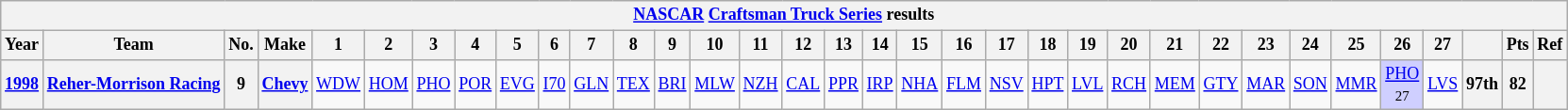<table class="wikitable" style="text-align:center; font-size:75%">
<tr>
<th colspan=45><a href='#'>NASCAR</a> <a href='#'>Craftsman Truck Series</a> results</th>
</tr>
<tr>
<th scope="col">Year</th>
<th scope="col">Team</th>
<th scope="col">No.</th>
<th scope="col">Make</th>
<th scope="col">1</th>
<th scope="col">2</th>
<th scope="col">3</th>
<th scope="col">4</th>
<th scope="col">5</th>
<th scope="col">6</th>
<th scope="col">7</th>
<th scope="col">8</th>
<th scope="col">9</th>
<th scope="col">10</th>
<th scope="col">11</th>
<th scope="col">12</th>
<th scope="col">13</th>
<th scope="col">14</th>
<th scope="col">15</th>
<th scope="col">16</th>
<th scope="col">17</th>
<th scope="col">18</th>
<th scope="col">19</th>
<th scope="col">20</th>
<th scope="col">21</th>
<th scope="col">22</th>
<th scope="col">23</th>
<th scope="col">24</th>
<th scope="col">25</th>
<th scope="col">26</th>
<th scope="col">27</th>
<th scope="col"></th>
<th scope="col">Pts</th>
<th scope="col">Ref</th>
</tr>
<tr>
<th scope="row"><a href='#'>1998</a></th>
<th nowrap><a href='#'>Reher-Morrison Racing</a></th>
<th>9</th>
<th><a href='#'>Chevy</a></th>
<td><a href='#'>WDW</a></td>
<td><a href='#'>HOM</a></td>
<td><a href='#'>PHO</a></td>
<td><a href='#'>POR</a></td>
<td><a href='#'>EVG</a></td>
<td><a href='#'>I70</a></td>
<td><a href='#'>GLN</a></td>
<td><a href='#'>TEX</a></td>
<td><a href='#'>BRI</a></td>
<td><a href='#'>MLW</a></td>
<td><a href='#'>NZH</a></td>
<td><a href='#'>CAL</a></td>
<td><a href='#'>PPR</a></td>
<td><a href='#'>IRP</a></td>
<td><a href='#'>NHA</a></td>
<td><a href='#'>FLM</a></td>
<td><a href='#'>NSV</a></td>
<td><a href='#'>HPT</a></td>
<td><a href='#'>LVL</a></td>
<td><a href='#'>RCH</a></td>
<td><a href='#'>MEM</a></td>
<td><a href='#'>GTY</a></td>
<td><a href='#'>MAR</a></td>
<td><a href='#'>SON</a></td>
<td><a href='#'>MMR</a></td>
<td style="background:#CFCFFF;"><a href='#'>PHO</a><br><small>27</small></td>
<td><a href='#'>LVS</a></td>
<th>97th</th>
<th>82</th>
<th></th>
</tr>
</table>
